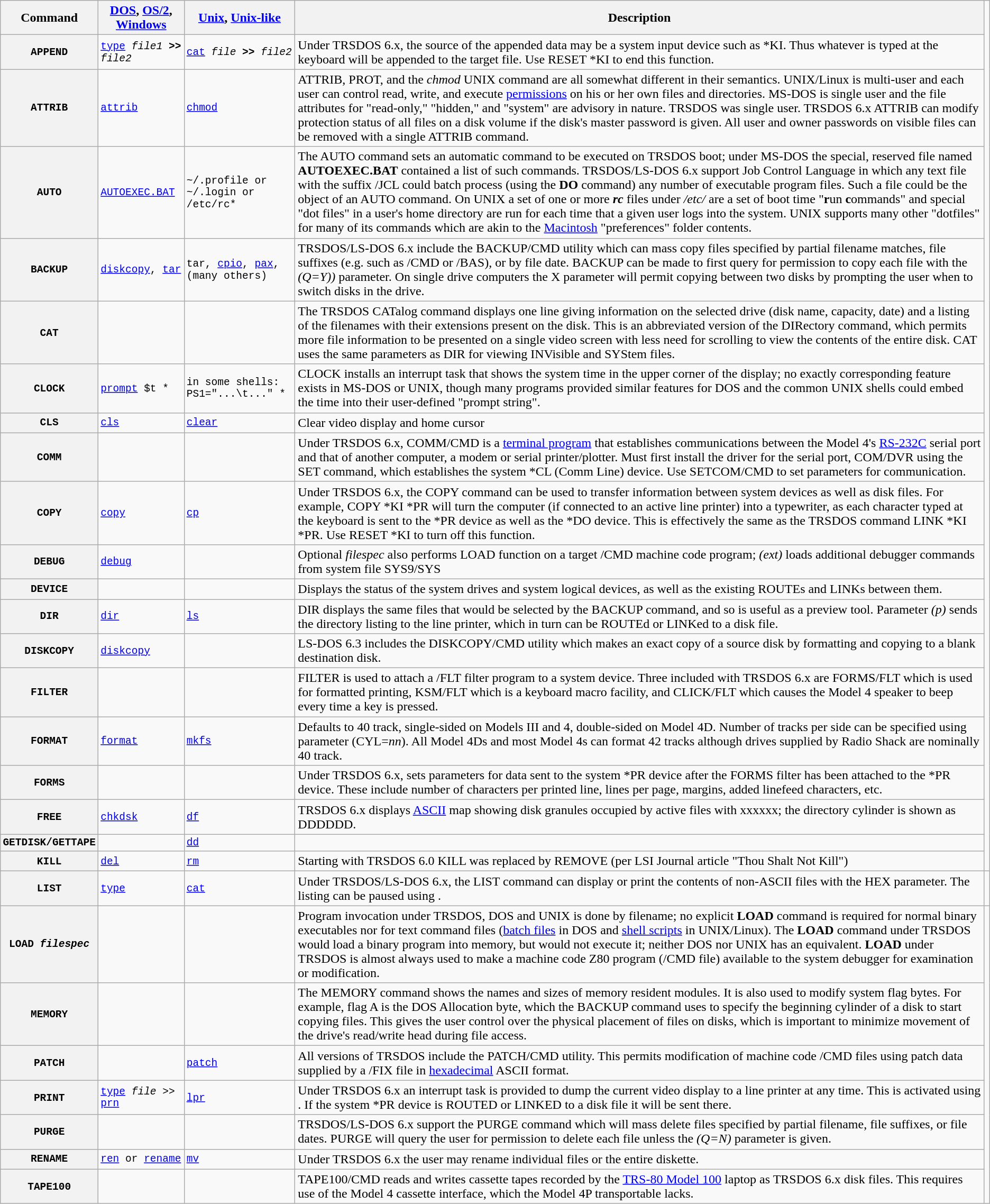<table class="wikitable">
<tr ---->
<th>Command</th>
<th><a href='#'>DOS</a>, <a href='#'>OS/2</a>, <a href='#'>Windows</a></th>
<th><a href='#'>Unix</a>, <a href='#'>Unix-like</a></th>
<th>Description</th>
</tr>
<tr ---->
<th style="font-family:monospace;">APPEND</th>
<td style="font-family:monospace;"><a href='#'>type</a> <em>file1</em> <strong>>></strong> <em>file2</em></td>
<td style="font-family:monospace;"><a href='#'>cat</a> <em>file</em> <strong>>></strong> <em>file2</em></td>
<td>Under TRSDOS 6.x, the source of the appended data may be a system input device such as *KI. Thus whatever is typed at the keyboard will be appended to the target file. Use RESET *KI to end this function.</td>
</tr>
<tr ---->
<th style="font-family:monospace;">ATTRIB</th>
<td style="font-family:monospace;"><a href='#'>attrib</a></td>
<td style="font-family:monospace;"><a href='#'>chmod</a></td>
<td>ATTRIB, PROT, and the <em>chmod</em> UNIX command are all somewhat different in their semantics. UNIX/Linux is multi-user and each user can control read, write, and execute <a href='#'>permissions</a> on his or her own files and directories. MS-DOS is single user and the file attributes for "read-only," "hidden," and "system" are advisory in nature. TRSDOS was single user. TRSDOS 6.x ATTRIB can modify protection status of all files on a disk volume if the disk's master password is given. All user and owner passwords on visible files can be removed with a single ATTRIB command.</td>
</tr>
<tr ---->
<th style="font-family:monospace;">AUTO</th>
<td style="font-family:monospace;"><a href='#'>AUTOEXEC.BAT</a></td>
<td style="font-family:monospace;">~/.profile or ~/.login or /etc/rc*</td>
<td>The AUTO command sets an automatic command to be executed on TRSDOS boot; under MS-DOS the special, reserved file named <strong>AUTOEXEC.BAT</strong> contained a list of such commands. TRSDOS/LS-DOS 6.x support Job Control Language in which any text file with the suffix /JCL could batch process (using the <strong>DO</strong> command) any number of executable program files. Such a file could be the object of an AUTO command. On UNIX a set of one or more <strong><em>rc</em></strong> files under <em>/etc/</em> are a set of boot time "<strong>r</strong>un <strong>c</strong>ommands" and special "dot files" in a user's home directory are run for each time that a given user logs into the system. UNIX supports many other "dotfiles" for many of its commands which are akin to the <a href='#'>Macintosh</a> "preferences" folder contents.</td>
</tr>
<tr ---->
<th style="font-family:monospace;">BACKUP</th>
<td style="font-family:monospace;"><a href='#'>diskcopy</a>, <a href='#'>tar</a></td>
<td style="font-family:monospace;">tar, <a href='#'>cpio</a>, <a href='#'>pax</a>, (many others)</td>
<td>TRSDOS/LS-DOS 6.x include the BACKUP/CMD utility which can mass copy files specified by partial filename matches, file suffixes (e.g. such as /CMD or /BAS), or by file date. BACKUP can be made to first query for permission to copy each file with the <em>(Q=Y))</em> parameter. On single drive computers the X parameter will permit copying between two disks by prompting the user when to switch disks in the drive.</td>
</tr>
<tr ---->
<th style="font-family:monospace;">CAT</th>
<td></td>
<td></td>
<td>The TRSDOS CATalog command displays one line giving information on the selected drive (disk name, capacity, date) and a listing of the filenames with their extensions present on the disk. This is an abbreviated version of the DIRectory command, which permits more file information to be presented on a single video screen with less need for scrolling to view the contents of the entire disk. CAT uses the same parameters as DIR for viewing INVisible and SYStem files.</td>
</tr>
<tr ---->
<th style="font-family:monospace;">CLOCK</th>
<td style="font-family:monospace;"><a href='#'>prompt</a> $t *</td>
<td style="font-family:monospace;">in some shells: PS1="...\t..." *</td>
<td>CLOCK installs an interrupt task that shows the system time in the upper corner of the display; no exactly corresponding feature exists in MS-DOS or UNIX, though many programs provided similar features for DOS and the common UNIX shells could embed the time into their user-defined "prompt string".</td>
</tr>
<tr ---->
<th style="font-family:monospace;">CLS</th>
<td style="font-family:monospace;"><a href='#'>cls</a></td>
<td style="font-family:monospace;"><a href='#'>clear</a></td>
<td>Clear video display and home cursor</td>
</tr>
<tr ---->
<th style="font-family:monospace;">COMM</th>
<td></td>
<td></td>
<td>Under TRSDOS 6.x, COMM/CMD is a <a href='#'>terminal program</a> that establishes communications between the Model 4's <a href='#'>RS-232C</a> serial port and that of another computer, a modem or serial printer/plotter. Must first install the driver for the serial port, COM/DVR using the SET command, which establishes the system *CL (Comm Line) device. Use SETCOM/CMD to set parameters for communication.</td>
</tr>
<tr ---->
<th style="font-family:monospace;">COPY</th>
<td style="font-family:monospace;"><a href='#'>copy</a></td>
<td style="font-family:monospace;"><a href='#'>cp</a></td>
<td>Under TRSDOS 6.x, the COPY command can be used to transfer information between system devices as well as disk files. For example, COPY *KI *PR will turn the computer (if connected to an active line printer) into a typewriter, as each character typed at the keyboard is sent to the *PR device as well as the *DO device. This is effectively the same as the TRSDOS command LINK *KI *PR. Use RESET *KI to turn off this function.</td>
</tr>
<tr ---->
<th style="font-family:monospace;">DEBUG</th>
<td style="font-family:monospace;"><a href='#'>debug</a></td>
<td style="font-family:monospace;"></td>
<td>Optional <em>filespec</em> also performs LOAD function on a target /CMD machine code program; <em>(ext)</em> loads additional debugger commands from system file SYS9/SYS</td>
</tr>
<tr ---->
<th style="font-family:monospace;">DEVICE</th>
<td></td>
<td></td>
<td>Displays the status of the system drives and system logical devices, as well as the existing ROUTEs and LINKs between them.</td>
</tr>
<tr ---->
<th style="font-family:monospace;">DIR</th>
<td style="font-family:monospace;"><a href='#'>dir</a></td>
<td style="font-family:monospace;"><a href='#'>ls</a></td>
<td>DIR displays the same files that would be selected by the BACKUP command, and so is useful as a preview tool. Parameter <em>(p)</em> sends the directory listing to the line printer, which in turn can be ROUTEd or LINKed to a disk file.</td>
</tr>
<tr ---->
<th style="font-family:monospace;">DISKCOPY</th>
<td style="font-family:monospace;"><a href='#'>diskcopy</a></td>
<td style="font-family:monospace;"></td>
<td>LS-DOS 6.3 includes the DISKCOPY/CMD utility which makes an exact copy of a source disk by formatting and copying to a blank destination disk.</td>
</tr>
<tr ---->
<th style="font-family:monospace;">FILTER</th>
<td></td>
<td></td>
<td>FILTER is used to attach a /FLT filter program to a system device. Three included with TRSDOS 6.x are FORMS/FLT which is used for formatted printing, KSM/FLT which is a keyboard macro facility, and CLICK/FLT which causes the Model 4 speaker to beep every time a key is pressed.</td>
</tr>
<tr ---->
<th style="font-family:monospace;">FORMAT</th>
<td style="font-family:monospace;"><a href='#'>format</a></td>
<td style="font-family:monospace;"><a href='#'>mkfs</a></td>
<td>Defaults to 40 track, single-sided on Models III and 4, double-sided on Model 4D. Number of tracks per side can be specified using parameter (CYL=<em>nn</em>). All Model 4Ds and most Model 4s can format 42 tracks although drives supplied by Radio Shack are nominally 40 track.</td>
</tr>
<tr ---->
<th style="font-family:monospace;">FORMS</th>
<td></td>
<td></td>
<td>Under TRSDOS 6.x, sets parameters for data sent to the system *PR device after the FORMS filter has been attached to the *PR device. These include number of characters per printed line, lines per page, margins, added linefeed characters, etc.</td>
</tr>
<tr ---->
<th style="font-family:monospace;">FREE</th>
<td style="font-family:monospace;"><a href='#'>chkdsk</a></td>
<td style="font-family:monospace;"><a href='#'>df</a></td>
<td>TRSDOS 6.x displays <a href='#'>ASCII</a> map showing disk granules occupied by active files with xxxxxx; the directory cylinder is shown as DDDDDD.</td>
</tr>
<tr ---->
<th style="font-family:monospace;">GETDISK/GETTAPE</th>
<td></td>
<td style="font-family:monospace;"><a href='#'>dd</a></td>
<td></td>
</tr>
<tr ---->
<th style="font-family:monospace;">KILL</th>
<td style="font-family:monospace;"><a href='#'>del</a></td>
<td style="font-family:monospace;"><a href='#'>rm</a></td>
<td>Starting with TRSDOS 6.0 KILL was replaced by REMOVE (per LSI Journal article "Thou Shalt Not Kill")</td>
</tr>
<tr ---->
<th style="font-family:monospace;">LIST</th>
<td style="font-family:monospace;"><a href='#'>type</a></td>
<td style="font-family:monospace;"><a href='#'>cat</a></td>
<td>Under TRSDOS/LS-DOS 6.x, the LIST command can display or print the contents of non-ASCII files with the HEX parameter. The listing can be paused using .</td>
<td></td>
</tr>
<tr ---->
<th style="font-family:monospace;">LOAD <em>filespec</em></th>
<td></td>
<td></td>
<td>Program invocation under TRSDOS, DOS and UNIX is done by filename; no explicit <strong>LOAD</strong> command is required for normal binary executables nor for text command files (<a href='#'>batch files</a> in DOS and <a href='#'>shell scripts</a> in UNIX/Linux). The <strong>LOAD</strong> command under TRSDOS would load a binary program into memory, but would not execute it; neither DOS nor UNIX has an equivalent. <strong>LOAD</strong> under TRSDOS is almost always used to make a machine code Z80 program (/CMD file) available to the system debugger for examination or modification.</td>
</tr>
<tr ---->
<th style="font-family:monospace;">MEMORY</th>
<td></td>
<td></td>
<td>The MEMORY command shows the names and sizes of memory resident modules. It is also used to modify system flag bytes. For example, flag A is the DOS Allocation byte, which the BACKUP command uses to specify the beginning cylinder of a disk to start copying files. This gives the user control over the physical placement of files on disks, which is important to minimize movement of the drive's read/write head during file access.</td>
</tr>
<tr ---->
<th style="font-family:monospace;">PATCH</th>
<td></td>
<td style="font-family:monospace;"><a href='#'>patch</a></td>
<td>All versions of TRSDOS include the PATCH/CMD utility. This permits modification of machine code /CMD files using patch data supplied by a /FIX file in <a href='#'>hexadecimal</a> ASCII format.</td>
</tr>
<tr ---->
<th style="font-family:monospace;">PRINT</th>
<td style="font-family:monospace;"><a href='#'>type</a> <em>file</em> >> <a href='#'>prn</a></td>
<td style="font-family:monospace;"><a href='#'>lpr</a></td>
<td>Under TRSDOS 6.x an interrupt task is provided to dump the current video display to a line printer at any time. This is activated using . If the system *PR device is ROUTED or LINKED to a disk file it will be sent there.</td>
</tr>
<tr ---->
<th style="font-family:monospace;">PURGE</th>
<td></td>
<td></td>
<td>TRSDOS/LS-DOS 6.x support the PURGE command which will mass delete files specified by partial filename, file suffixes, or file dates. PURGE will query the user for permission to delete each file unless the <em>(Q=N)</em> parameter is given.</td>
</tr>
<tr ---->
<th style="font-family:monospace;">RENAME</th>
<td style="font-family:monospace;"><a href='#'>ren</a> or <a href='#'>rename</a></td>
<td style="font-family:monospace;"><a href='#'>mv</a></td>
<td>Under TRSDOS 6.x the user may rename individual files or the entire diskette.</td>
</tr>
<tr ---->
<th style="font-family:monospace;">TAPE100</th>
<td></td>
<td></td>
<td>TAPE100/CMD reads and writes cassette tapes recorded by the <a href='#'>TRS-80 Model 100</a> laptop as TRSDOS 6.x disk files. This requires use of the Model 4 cassette interface, which the Model 4P transportable lacks.</td>
</tr>
</table>
